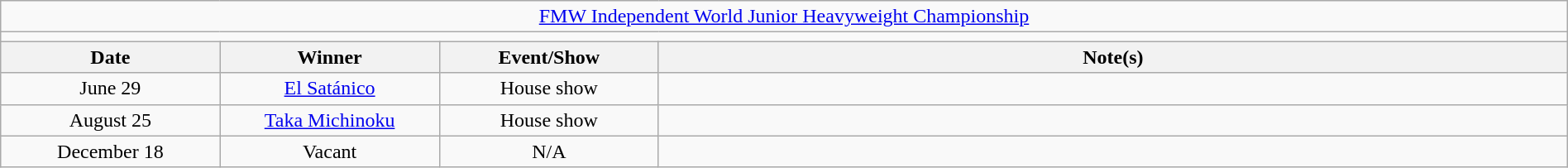<table class="wikitable" style="text-align:center; width:100%;">
<tr>
<td colspan="5"><a href='#'>FMW Independent World Junior Heavyweight Championship</a></td>
</tr>
<tr>
<td colspan="5"><strong></strong></td>
</tr>
<tr>
<th width="14%">Date</th>
<th width="14%">Winner</th>
<th width="14%">Event/Show</th>
<th width="58%">Note(s)</th>
</tr>
<tr>
<td>June 29</td>
<td><a href='#'>El Satánico</a></td>
<td>House show</td>
<td align="left"></td>
</tr>
<tr>
<td>August 25</td>
<td><a href='#'>Taka Michinoku</a></td>
<td>House show</td>
<td align="left"></td>
</tr>
<tr>
<td>December 18</td>
<td>Vacant</td>
<td>N/A</td>
<td align="left"></td>
</tr>
</table>
